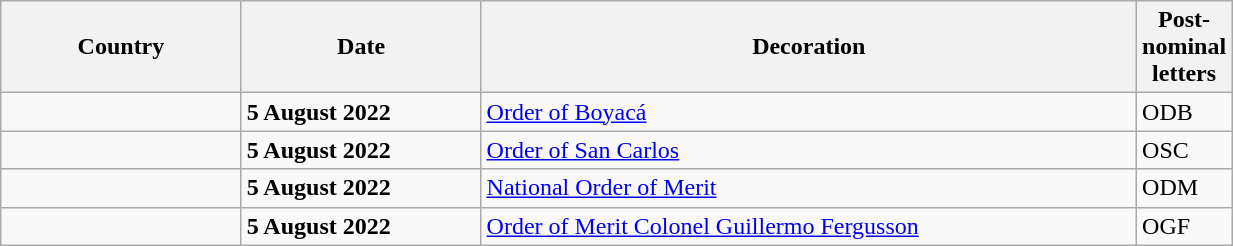<table class="wikitable" style="width:65%;">
<tr>
<th style="width:20%;">Country</th>
<th style="width:20%;">Date</th>
<th style="width:55%;">Decoration</th>
<th style="width:5%;">Post-nominal letters</th>
</tr>
<tr>
<td></td>
<td><strong>5 August 2022</strong></td>
<td><a href='#'>Order of Boyacá</a></td>
<td>ODB</td>
</tr>
<tr>
<td></td>
<td><strong>5 August 2022</strong></td>
<td><a href='#'>Order of San Carlos</a></td>
<td>OSC</td>
</tr>
<tr>
<td></td>
<td><strong>5 August 2022</strong></td>
<td><a href='#'>National Order of Merit</a></td>
<td>ODM</td>
</tr>
<tr>
<td></td>
<td><strong>5 August 2022</strong></td>
<td><a href='#'>Order of Merit Colonel Guillermo Fergusson</a></td>
<td>OGF</td>
</tr>
</table>
